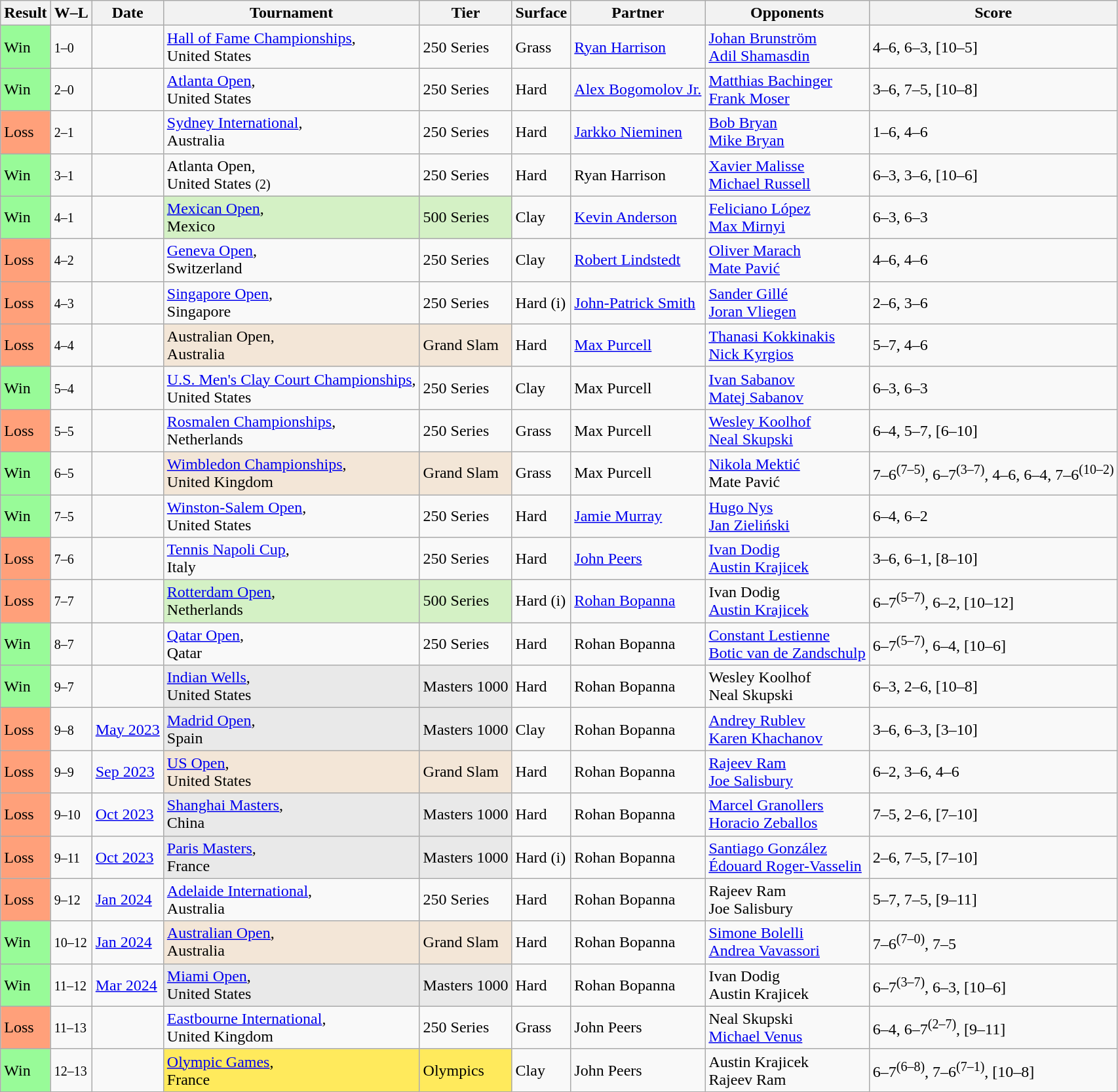<table class="sortable wikitable">
<tr>
<th>Result</th>
<th class=unsortable>W–L</th>
<th>Date</th>
<th>Tournament</th>
<th>Tier</th>
<th>Surface</th>
<th>Partner</th>
<th>Opponents</th>
<th class=unsortable>Score</th>
</tr>
<tr>
<td bgcolor=98FB98>Win</td>
<td><small>1–0</small></td>
<td><a href='#'></a></td>
<td><a href='#'>Hall of Fame Championships</a>,<br> United States</td>
<td>250 Series</td>
<td>Grass</td>
<td> <a href='#'>Ryan Harrison</a></td>
<td> <a href='#'>Johan Brunström</a><br> <a href='#'>Adil Shamasdin</a></td>
<td>4–6, 6–3, [10–5]</td>
</tr>
<tr>
<td bgcolor=98FB98>Win</td>
<td><small>2–0</small></td>
<td><a href='#'></a></td>
<td><a href='#'>Atlanta Open</a>,<br> United States</td>
<td>250 Series</td>
<td>Hard</td>
<td> <a href='#'>Alex Bogomolov Jr.</a></td>
<td> <a href='#'>Matthias Bachinger</a><br> <a href='#'>Frank Moser</a></td>
<td>3–6, 7–5, [10–8]</td>
</tr>
<tr>
<td bgcolor=FFA07A>Loss</td>
<td><small>2–1</small></td>
<td><a href='#'></a></td>
<td><a href='#'>Sydney International</a>,<br> Australia</td>
<td>250 Series</td>
<td>Hard</td>
<td> <a href='#'>Jarkko Nieminen</a></td>
<td> <a href='#'>Bob Bryan</a><br> <a href='#'>Mike Bryan</a></td>
<td>1–6, 4–6</td>
</tr>
<tr>
<td bgcolor=98FB98>Win</td>
<td><small>3–1</small></td>
<td><a href='#'></a></td>
<td>Atlanta Open,<br> United States <small>(2)</small></td>
<td>250 Series</td>
<td>Hard</td>
<td> Ryan Harrison</td>
<td> <a href='#'>Xavier Malisse</a><br> <a href='#'>Michael Russell</a></td>
<td>6–3, 3–6, [10–6]</td>
</tr>
<tr>
<td bgcolor=98FB98>Win</td>
<td><small>4–1</small></td>
<td><a href='#'></a></td>
<td style=background:#D4F1C5><a href='#'>Mexican Open</a>,<br> Mexico</td>
<td style=background:#D4F1C5>500 Series</td>
<td>Clay</td>
<td> <a href='#'>Kevin Anderson</a></td>
<td> <a href='#'>Feliciano López</a><br> <a href='#'>Max Mirnyi</a></td>
<td>6–3, 6–3</td>
</tr>
<tr>
<td bgcolor=FFA07A>Loss</td>
<td><small>4–2</small></td>
<td><a href='#'></a></td>
<td><a href='#'>Geneva Open</a>,<br> Switzerland</td>
<td>250 Series</td>
<td>Clay</td>
<td> <a href='#'>Robert Lindstedt</a></td>
<td> <a href='#'>Oliver Marach</a><br> <a href='#'>Mate Pavić</a></td>
<td>4–6, 4–6</td>
</tr>
<tr>
<td bgcolor=FFA07A>Loss</td>
<td><small>4–3</small></td>
<td><a href='#'></a></td>
<td><a href='#'>Singapore Open</a>,<br> Singapore</td>
<td>250 Series</td>
<td>Hard (i)</td>
<td> <a href='#'>John-Patrick Smith</a></td>
<td> <a href='#'>Sander Gillé</a><br> <a href='#'>Joran Vliegen</a></td>
<td>2–6, 3–6</td>
</tr>
<tr>
<td bgcolor=FFA07A>Loss</td>
<td><small>4–4</small></td>
<td><a href='#'></a></td>
<td bgcolor=f3e6d7>Australian Open,<br> Australia</td>
<td bgcolor=f3e6d7>Grand Slam</td>
<td>Hard</td>
<td> <a href='#'>Max Purcell</a></td>
<td> <a href='#'>Thanasi Kokkinakis</a> <br> <a href='#'>Nick Kyrgios</a></td>
<td>5–7, 4–6</td>
</tr>
<tr>
<td bgcolor=98FB98>Win</td>
<td><small>5–4</small></td>
<td><a href='#'></a></td>
<td><a href='#'>U.S. Men's Clay Court Championships</a>,<br> United States</td>
<td>250 Series</td>
<td>Clay</td>
<td> Max Purcell</td>
<td> <a href='#'>Ivan Sabanov</a><br> <a href='#'>Matej Sabanov</a></td>
<td>6–3, 6–3</td>
</tr>
<tr>
<td bgcolor=FFA07A>Loss</td>
<td><small>5–5</small></td>
<td><a href='#'></a></td>
<td><a href='#'>Rosmalen Championships</a>,<br> Netherlands</td>
<td>250 Series</td>
<td>Grass</td>
<td> Max Purcell</td>
<td> <a href='#'>Wesley Koolhof</a><br> <a href='#'>Neal Skupski</a></td>
<td>6–4, 5–7, [6–10]</td>
</tr>
<tr>
<td bgcolor=98FB98>Win</td>
<td><small>6–5</small></td>
<td><a href='#'></a></td>
<td bgcolor=f3e6d7><a href='#'>Wimbledon Championships</a>,<br> United Kingdom</td>
<td bgcolor=f3e6d7>Grand Slam</td>
<td>Grass</td>
<td> Max Purcell</td>
<td> <a href='#'>Nikola Mektić</a> <br> Mate Pavić</td>
<td>7–6<sup>(7–5)</sup>, 6–7<sup>(3–7)</sup>, 4–6, 6–4, 7–6<sup>(10–2)</sup></td>
</tr>
<tr>
<td bgcolor=98FB98>Win</td>
<td><small>7–5</small></td>
<td><a href='#'></a></td>
<td><a href='#'>Winston-Salem Open</a>,<br> United States</td>
<td>250 Series</td>
<td>Hard</td>
<td> <a href='#'>Jamie Murray</a></td>
<td> <a href='#'>Hugo Nys</a><br> <a href='#'>Jan Zieliński</a></td>
<td>6–4, 6–2</td>
</tr>
<tr>
<td bgcolor=FFA07A>Loss</td>
<td><small>7–6</small></td>
<td><a href='#'></a></td>
<td><a href='#'>Tennis Napoli Cup</a>,<br> Italy</td>
<td>250 Series</td>
<td>Hard</td>
<td> <a href='#'>John Peers</a></td>
<td> <a href='#'>Ivan Dodig</a><br> <a href='#'>Austin Krajicek</a></td>
<td>3–6, 6–1, [8–10]</td>
</tr>
<tr>
<td bgcolor=FFA07A>Loss</td>
<td><small>7–7</small></td>
<td><a href='#'></a></td>
<td style="background:#D4F1C5;"><a href='#'>Rotterdam Open</a>,<br> Netherlands</td>
<td style="background:#D4F1C5;">500 Series</td>
<td>Hard (i)</td>
<td> <a href='#'>Rohan Bopanna</a></td>
<td> Ivan Dodig<br> <a href='#'>Austin Krajicek</a></td>
<td>6–7<sup>(5–7)</sup>, 6–2, [10–12]</td>
</tr>
<tr>
<td bgcolor=98FB98>Win</td>
<td><small>8–7</small></td>
<td><a href='#'></a></td>
<td><a href='#'>Qatar Open</a>,<br> Qatar</td>
<td>250 Series</td>
<td>Hard</td>
<td> Rohan Bopanna</td>
<td> <a href='#'>Constant Lestienne</a><br> <a href='#'>Botic van de Zandschulp</a></td>
<td>6–7<sup>(5–7)</sup>, 6–4, [10–6]</td>
</tr>
<tr>
<td bgcolor=98FB98>Win</td>
<td><small>9–7</small></td>
<td><a href='#'></a></td>
<td style="background:#E9E9E9;"><a href='#'>Indian Wells</a>,<br> United States</td>
<td style="background:#E9E9E9;">Masters 1000</td>
<td>Hard</td>
<td> Rohan Bopanna</td>
<td> Wesley Koolhof <br>  Neal Skupski</td>
<td>6–3, 2–6, [10–8]</td>
</tr>
<tr>
<td bgcolor=FFA07A>Loss</td>
<td><small>9–8</small></td>
<td><a href='#'>May 2023</a></td>
<td style="background:#E9E9E9;"><a href='#'>Madrid Open</a>,<br>Spain</td>
<td style="background:#E9E9E9;">Masters 1000</td>
<td>Clay</td>
<td> Rohan Bopanna</td>
<td> <a href='#'>Andrey Rublev</a> <br> <a href='#'>Karen Khachanov</a></td>
<td>3–6, 6–3, [3–10]</td>
</tr>
<tr>
<td bgcolor=FFA07A>Loss</td>
<td><small>9–9</small></td>
<td><a href='#'>Sep 2023</a></td>
<td style="background:#F3E6D7;"><a href='#'>US Open</a>,<br>United States</td>
<td style="background:#F3E6D7;">Grand Slam</td>
<td>Hard</td>
<td> Rohan Bopanna</td>
<td> <a href='#'>Rajeev Ram</a><br> <a href='#'>Joe Salisbury</a></td>
<td>6–2, 3–6, 4–6</td>
</tr>
<tr>
<td bgcolor=FFA07A>Loss</td>
<td><small>9–10</small></td>
<td><a href='#'>Oct 2023</a></td>
<td style="background:#E9E9E9;"><a href='#'>Shanghai Masters</a>,<br>China</td>
<td style="background:#E9E9E9;">Masters 1000</td>
<td>Hard</td>
<td> Rohan Bopanna</td>
<td> <a href='#'>Marcel Granollers</a> <br> <a href='#'>Horacio Zeballos</a></td>
<td>7–5, 2–6, [7–10]</td>
</tr>
<tr>
<td bgcolor=FFA07A>Loss</td>
<td><small>9–11</small></td>
<td><a href='#'>Oct 2023</a></td>
<td style="background:#E9E9E9;"><a href='#'>Paris Masters</a>,<br>France</td>
<td style="background:#E9E9E9;">Masters 1000</td>
<td>Hard (i)</td>
<td> Rohan Bopanna</td>
<td> <a href='#'>Santiago González</a> <br> <a href='#'>Édouard Roger-Vasselin</a></td>
<td>2–6, 7–5, [7–10]</td>
</tr>
<tr>
<td bgcolor=FFA07A>Loss</td>
<td><small>9–12</small></td>
<td><a href='#'>Jan 2024</a></td>
<td><a href='#'>Adelaide International</a>,<br>Australia</td>
<td>250 Series</td>
<td>Hard</td>
<td> Rohan Bopanna</td>
<td> Rajeev Ram <br> Joe Salisbury</td>
<td>5–7, 7–5, [9–11]</td>
</tr>
<tr>
<td bgcolor=98FB98>Win</td>
<td><small>10–12</small></td>
<td><a href='#'>Jan 2024</a></td>
<td style="background:#F3E6D7;"><a href='#'>Australian Open</a>,<br>Australia</td>
<td style="background:#F3E6D7;">Grand Slam</td>
<td>Hard</td>
<td> Rohan Bopanna</td>
<td> <a href='#'>Simone Bolelli</a><br> <a href='#'>Andrea Vavassori</a></td>
<td>7–6<sup>(7–0)</sup>, 7–5</td>
</tr>
<tr>
<td bgcolor=98FB98>Win</td>
<td><small>11–12</small></td>
<td><a href='#'>Mar 2024</a></td>
<td style="background:#E9E9E9;"><a href='#'>Miami Open</a>,<br>United States</td>
<td style="background:#E9E9E9;">Masters 1000</td>
<td>Hard</td>
<td> Rohan Bopanna</td>
<td> Ivan Dodig<br>  Austin Krajicek</td>
<td>6–7<sup>(3–7)</sup>, 6–3, [10–6]</td>
</tr>
<tr>
<td bgcolor=FFA07A>Loss</td>
<td><small>11–13</small></td>
<td><a href='#'></a></td>
<td><a href='#'>Eastbourne International</a>, <br> United Kingdom</td>
<td>250 Series</td>
<td>Grass</td>
<td> John Peers</td>
<td> Neal Skupski<br> <a href='#'>Michael Venus</a></td>
<td>6–4, 6–7<sup>(2–7)</sup>, [9–11]</td>
</tr>
<tr>
<td bgcolor=98FB98>Win</td>
<td><small>12–13</small></td>
<td><a href='#'></a></td>
<td style="background:#FFEA5C;"><a href='#'>Olympic Games</a>,<br>France</td>
<td style="background:#FFEA5C;">Olympics</td>
<td>Clay</td>
<td> John Peers</td>
<td> Austin Krajicek<br> Rajeev Ram</td>
<td>6–7<sup>(6–8)</sup>, 7–6<sup>(7–1)</sup>, [10–8]</td>
</tr>
</table>
